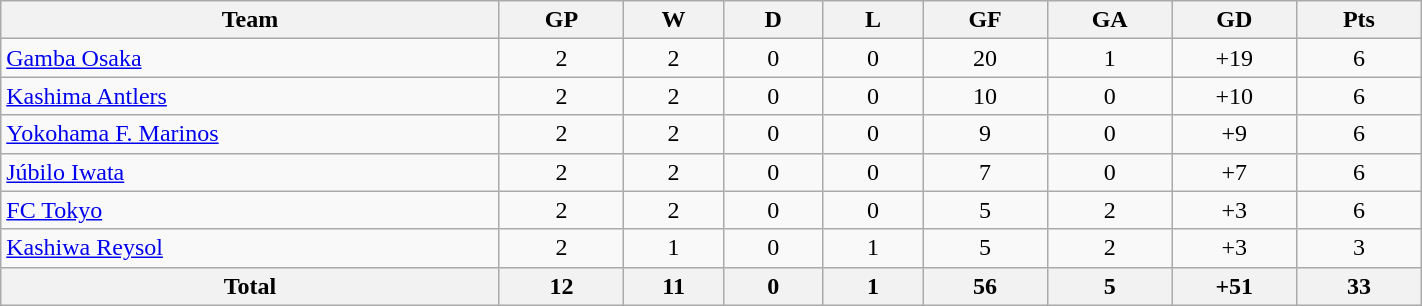<table width=75% class="wikitable sortable" style="text-align:center">
<tr>
<th width=20%>Team</th>
<th width=5%>GP</th>
<th width=4%>W</th>
<th width=4%>D</th>
<th width=4%>L</th>
<th width=5%>GF</th>
<th width=5%>GA</th>
<th width=5%>GD</th>
<th width=5%>Pts</th>
</tr>
<tr>
<td align=left> <a href='#'>Gamba Osaka</a></td>
<td>2</td>
<td>2</td>
<td>0</td>
<td>0</td>
<td>20</td>
<td>1</td>
<td>+19</td>
<td>6</td>
</tr>
<tr>
<td align=left> <a href='#'>Kashima Antlers</a></td>
<td>2</td>
<td>2</td>
<td>0</td>
<td>0</td>
<td>10</td>
<td>0</td>
<td>+10</td>
<td>6</td>
</tr>
<tr>
<td align=left> <a href='#'>Yokohama F. Marinos</a></td>
<td>2</td>
<td>2</td>
<td>0</td>
<td>0</td>
<td>9</td>
<td>0</td>
<td>+9</td>
<td>6</td>
</tr>
<tr>
<td align=left> <a href='#'>Júbilo Iwata</a></td>
<td>2</td>
<td>2</td>
<td>0</td>
<td>0</td>
<td>7</td>
<td>0</td>
<td>+7</td>
<td>6</td>
</tr>
<tr>
<td align=left> <a href='#'>FC Tokyo</a></td>
<td>2</td>
<td>2</td>
<td>0</td>
<td>0</td>
<td>5</td>
<td>2</td>
<td>+3</td>
<td>6</td>
</tr>
<tr>
<td align=left> <a href='#'>Kashiwa Reysol</a></td>
<td>2</td>
<td>1</td>
<td>0</td>
<td>1</td>
<td>5</td>
<td>2</td>
<td>+3</td>
<td>3</td>
</tr>
<tr style="font-weight:bold">
<th>Total</th>
<th>12</th>
<th>11</th>
<th>0</th>
<th>1</th>
<th>56</th>
<th>5</th>
<th>+51</th>
<th>33</th>
</tr>
</table>
